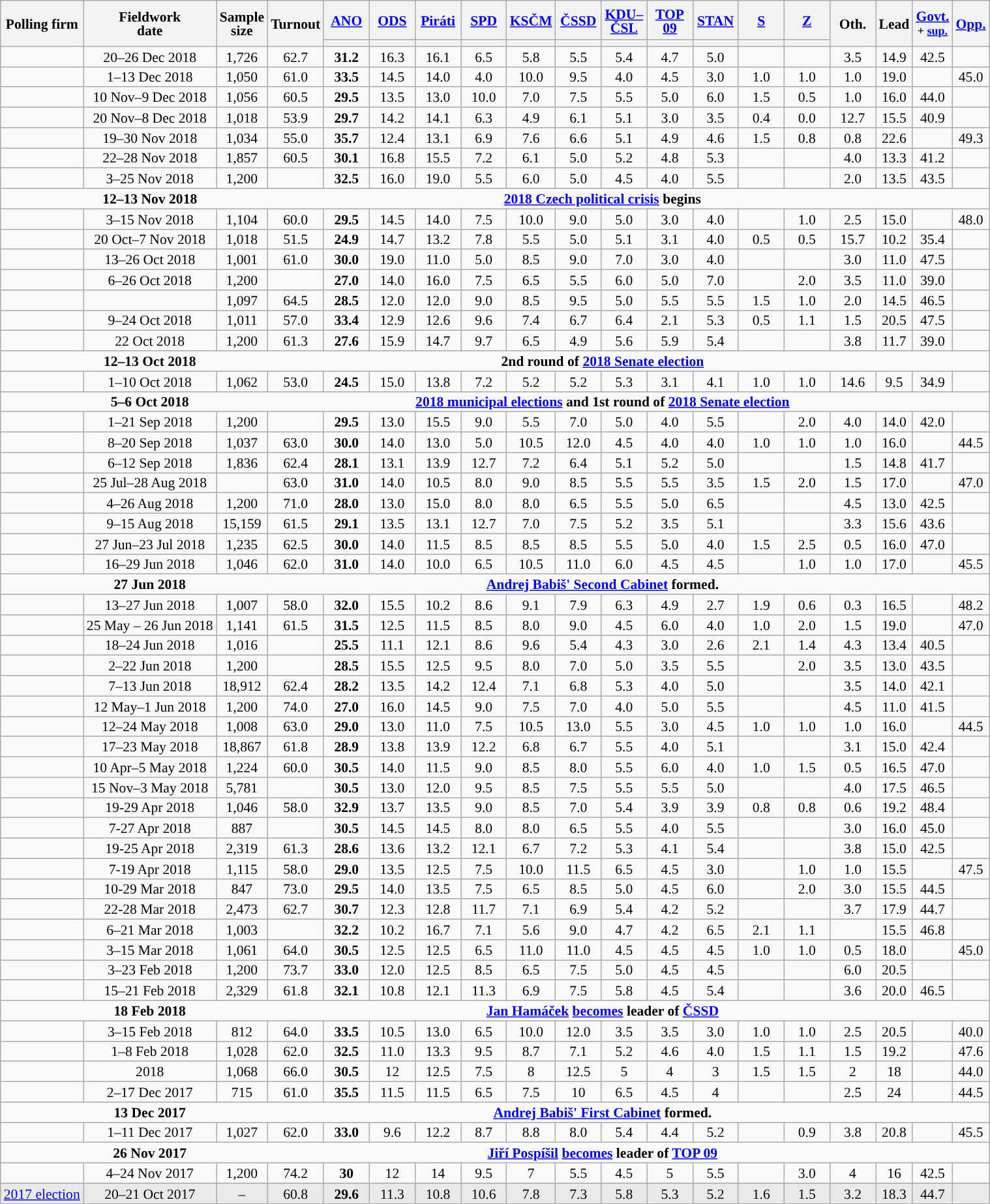<table class="wikitable mw-collapsible sortable mw-collapsed" style="text-align:center;font-size:90%;line-height:14px;">
<tr style="height:40px;">
<th rowspan="2">Polling firm</th>
<th rowspan="2">Fieldwork<br>date</th>
<th rowspan="2">Sample<br>size</th>
<th rowspan="2">Turnout</th>
<th class="unsortable" style="width:40px;"><a href='#'>ANO</a></th>
<th class="unsortable" style="width:40px;"><a href='#'>ODS</a></th>
<th class="unsortable" style="width:40px;"><a href='#'>Piráti</a></th>
<th class="unsortable" style="width:40px;"><a href='#'>SPD</a></th>
<th class="unsortable" style="width:40px;"><a href='#'>KSČM</a></th>
<th class="unsortable" style="width:40px;"><a href='#'>ČSSD</a></th>
<th class="unsortable" style="width:40px;"><a href='#'>KDU–<br>ČSL</a></th>
<th class="unsortable" style="width:40px;"><a href='#'>TOP 09</a></th>
<th class="unsortable" style="width:40px;"><a href='#'>STAN</a></th>
<th class="unsortable" style="width:40px;"><a href='#'>S</a></th>
<th class="unsortable" style="width:40px;"><a href='#'>Z</a></th>
<th rowspan="2" class="unsortable" style="width:40px;">Oth.</th>
<th rowspan="2" style="width:25px;">Lead</th>
<th rowspan="2"><a href='#'>Govt.</a><br><small>+ <a href='#'>sup.</a></small></th>
<th rowspan="2"><a href='#'>Opp.</a></th>
</tr>
<tr>
<th class="unsortable" style="color:inherit;background:"></th>
<th class="unsortable" style="color:inherit;background:"></th>
<th class="unsortable" style="color:inherit;background:"></th>
<th class="unsortable" style="color:inherit;background:"></th>
<th class="unsortable" style="color:inherit;background:"></th>
<th class="unsortable" style="color:inherit;background:"></th>
<th class="unsortable" style="color:inherit;background:"></th>
<th class="unsortable" style="color:inherit;background:"></th>
<th class="unsortable" style="color:inherit;background:"></th>
<th class="unsortable" style="color:inherit;background:"></th>
<th class="unsortable" style="color:inherit;background:"></th>
</tr>
<tr>
<td></td>
<td data-sort-value="2018-12-26">20–26 Dec 2018</td>
<td>1,726</td>
<td>62.7</td>
<td><strong>31.2</strong></td>
<td>16.3</td>
<td>16.1</td>
<td>6.5</td>
<td>5.8</td>
<td>5.5</td>
<td>5.4</td>
<td>4.7</td>
<td>5.0</td>
<td></td>
<td></td>
<td>3.5</td>
<td style="background:">14.9</td>
<td>42.5</td>
<td></td>
</tr>
<tr>
<td></td>
<td data-sort-value="2018-12-13">1–13 Dec 2018</td>
<td>1,050</td>
<td>61.0</td>
<td><strong>33.5</strong></td>
<td>14.5</td>
<td>14.0</td>
<td>4.0</td>
<td>10.0</td>
<td>9.5</td>
<td>4.0</td>
<td>4.5</td>
<td>3.0</td>
<td>1.0</td>
<td>1.0</td>
<td>1.0</td>
<td style="background:">19.0</td>
<td></td>
<td>45.0</td>
</tr>
<tr>
<td></td>
<td data-sort-value="2018-12-09">10 Nov–9 Dec 2018</td>
<td>1,056</td>
<td>60.5</td>
<td><strong>29.5</strong></td>
<td>13.5</td>
<td>13.0</td>
<td>10.0</td>
<td>7.0</td>
<td>7.5</td>
<td>5.5</td>
<td>5.0</td>
<td>6.0</td>
<td>1.5</td>
<td>0.5</td>
<td>1.0</td>
<td style="background:">16.0</td>
<td>44.0</td>
<td></td>
</tr>
<tr>
<td></td>
<td data-sort-value="2018-12-08">20 Nov–8 Dec 2018</td>
<td>1,018</td>
<td>53.9</td>
<td><strong>29.7</strong></td>
<td>14.2</td>
<td>14.1</td>
<td>6.3</td>
<td>4.9</td>
<td>6.1</td>
<td>5.1</td>
<td>3.0</td>
<td>3.5</td>
<td>0.4</td>
<td>0.0</td>
<td>12.7</td>
<td style="background:">15.5</td>
<td>40.9</td>
<td></td>
</tr>
<tr>
<td></td>
<td data-sort-value="2018-11-30">19–30 Nov 2018</td>
<td>1,034</td>
<td>55.0</td>
<td><strong>35.7</strong></td>
<td>12.4</td>
<td>13.1</td>
<td>6.9</td>
<td>7.6</td>
<td>6.6</td>
<td>5.1</td>
<td>4.9</td>
<td>4.6</td>
<td>1.5</td>
<td>0.8</td>
<td>0.8</td>
<td style="background:">22.6</td>
<td></td>
<td>49.3</td>
</tr>
<tr>
<td></td>
<td data-sort-value="2018-11-28">22–28 Nov 2018</td>
<td>1,857</td>
<td>60.5</td>
<td><strong>30.1</strong></td>
<td>16.8</td>
<td>15.5</td>
<td>7.2</td>
<td>6.1</td>
<td>5.0</td>
<td>5.2</td>
<td>4.8</td>
<td>5.3</td>
<td></td>
<td></td>
<td>4.0</td>
<td style="background:">13.3</td>
<td>41.2</td>
<td></td>
</tr>
<tr>
<td></td>
<td data-sort-value="2018-11-25">3–25 Nov 2018</td>
<td>1,200</td>
<td></td>
<td><strong>32.5</strong></td>
<td>16.0</td>
<td>19.0</td>
<td>5.5</td>
<td>6.0</td>
<td>5.0</td>
<td>4.5</td>
<td>4.0</td>
<td>5.5</td>
<td></td>
<td></td>
<td>2.0</td>
<td style="background:">13.5</td>
<td>43.5</td>
<td></td>
</tr>
<tr>
<td style="border-right-style:hidden;"></td>
<td style="border-right-style:hidden;" data-sort-value="2018-11-13"><strong>12–13 Nov 2018</strong></td>
<td colspan="17"><strong><a href='#'>2018 Czech political crisis</a> begins</strong></td>
</tr>
<tr>
<td> </td>
<td data-sort-value="2018-11-15">3–15 Nov 2018</td>
<td>1,104</td>
<td>60.0</td>
<td><strong>29.5</strong></td>
<td>14.5</td>
<td>14.0</td>
<td>7.5</td>
<td>10.0</td>
<td>9.0</td>
<td>5.0</td>
<td>3.0</td>
<td>4.0</td>
<td></td>
<td>1.0</td>
<td>2.5</td>
<td style="background:">15.0</td>
<td></td>
<td>48.0</td>
</tr>
<tr>
<td></td>
<td data-sort-value="2018-11-07">20 Oct–7 Nov 2018</td>
<td>1,018</td>
<td>51.5</td>
<td><strong>24.9</strong></td>
<td>14.7</td>
<td>13.2</td>
<td>7.8</td>
<td>5.5</td>
<td>5.0</td>
<td>5.1</td>
<td>3.1</td>
<td>4.0</td>
<td>0.5</td>
<td>0.5</td>
<td>15.7</td>
<td style="background:">10.2</td>
<td>35.4</td>
<td></td>
</tr>
<tr>
<td></td>
<td data-sort-value="2018-10-26">13–26 Oct 2018</td>
<td>1,001</td>
<td>61.0</td>
<td><strong>30.0</strong></td>
<td>19.0</td>
<td>11.0</td>
<td>5.0</td>
<td>8.5</td>
<td>9.0</td>
<td>7.0</td>
<td>3.0</td>
<td>4.0</td>
<td></td>
<td></td>
<td>3.0</td>
<td style="background:">11.0</td>
<td>47.5</td>
<td></td>
</tr>
<tr>
<td></td>
<td data-sort-value="2018-10-26">6–26 Oct 2018</td>
<td>1,200</td>
<td></td>
<td><strong>27.0</strong></td>
<td>14.0</td>
<td>16.0</td>
<td>7.5</td>
<td>6.5</td>
<td>5.5</td>
<td>6.0</td>
<td>5.0</td>
<td>7.0</td>
<td></td>
<td>2.0</td>
<td>3.5</td>
<td style="background:">11.0</td>
<td>39.0</td>
<td></td>
</tr>
<tr>
<td></td>
<td data-sort-value="2018-10-24"></td>
<td>1,097</td>
<td>64.5</td>
<td><strong>28.5</strong></td>
<td>12.0</td>
<td>12.0</td>
<td>9.0</td>
<td>8.5</td>
<td>9.5</td>
<td>5.0</td>
<td>5.5</td>
<td>5.5</td>
<td>1.5</td>
<td>1.0</td>
<td>2.0</td>
<td style="background:">14.5</td>
<td>46.5</td>
<td></td>
</tr>
<tr>
<td></td>
<td data-sort-value="2018-10-24">9–24 Oct 2018</td>
<td>1,011</td>
<td>57.0</td>
<td><strong>33.4</strong></td>
<td>12.9</td>
<td>12.6</td>
<td>9.6</td>
<td>7.4</td>
<td>6.7</td>
<td>6.4</td>
<td>2.1</td>
<td>5.3</td>
<td>0.5</td>
<td>1.1</td>
<td>1.5</td>
<td style="background:">20.5</td>
<td>47.5</td>
<td></td>
</tr>
<tr>
<td></td>
<td data-sort-value="2018-10-22">22 Oct 2018</td>
<td>1,200</td>
<td>61.3</td>
<td><strong>27.6</strong></td>
<td>15.9</td>
<td>14.7</td>
<td>9.7</td>
<td>6.5</td>
<td>4.9</td>
<td>5.6</td>
<td>5.9</td>
<td>5.4</td>
<td></td>
<td></td>
<td>3.8</td>
<td style="background:">11.7</td>
<td>39.0</td>
<td></td>
</tr>
<tr>
<td style="border-right-style:hidden;"></td>
<td style="border-right-style:hidden;" data-sort-value="2018-10-06"><strong>12–13 Oct 2018</strong></td>
<td colspan="17"><strong>2nd round of <a href='#'>2018 Senate election</a></strong></td>
</tr>
<tr>
<td></td>
<td data-sort-value="2018-10-10">1–10 Oct 2018</td>
<td>1,062</td>
<td>53.0</td>
<td><strong>24.5</strong></td>
<td>15.0</td>
<td>13.8</td>
<td>7.2</td>
<td>5.2</td>
<td>5.2</td>
<td>5.3</td>
<td>3.1</td>
<td>4.1</td>
<td>1.0</td>
<td>1.0</td>
<td>14.6</td>
<td style="background:">9.5</td>
<td>34.9</td>
<td></td>
</tr>
<tr>
<td style="border-right-style:hidden;"></td>
<td style="border-right-style:hidden;" data-sort-value="2018-10-06"><strong>5–6 Oct 2018</strong></td>
<td colspan="17"><strong><a href='#'>2018 municipal elections</a> and 1st round of <a href='#'>2018 Senate election</a></strong></td>
</tr>
<tr>
<td></td>
<td data-sort-value="2018-09-21">1–21 Sep 2018</td>
<td>1,200</td>
<td></td>
<td><strong>29.5</strong></td>
<td>13.0</td>
<td>15.5</td>
<td>9.0</td>
<td>5.5</td>
<td>7.0</td>
<td>5.0</td>
<td>4.0</td>
<td>5.5</td>
<td></td>
<td>2.0</td>
<td>4.0</td>
<td style="background:">14.0</td>
<td>42.0</td>
<td></td>
</tr>
<tr>
<td></td>
<td data-sort-value="2018-09-20">8–20 Sep 2018</td>
<td>1,037</td>
<td>63.0</td>
<td><strong>30.0</strong></td>
<td>14.0</td>
<td>13.0</td>
<td>5.0</td>
<td>10.5</td>
<td>12.0</td>
<td>4.5</td>
<td>4.0</td>
<td>4.0</td>
<td>1.0</td>
<td>1.0</td>
<td>1.0</td>
<td style="background:">16.0</td>
<td></td>
<td>44.5</td>
</tr>
<tr>
<td></td>
<td data-sort-value="2018-09-12">6–12 Sep 2018</td>
<td>1,836</td>
<td>62.4</td>
<td><strong>28.1</strong></td>
<td>13.1</td>
<td>13.9</td>
<td>12.7</td>
<td>7.2</td>
<td>6.4</td>
<td>5.1</td>
<td>5.2</td>
<td>5.0</td>
<td></td>
<td></td>
<td>1.5</td>
<td style="background:">14.8</td>
<td>41.7</td>
<td></td>
</tr>
<tr>
<td></td>
<td data-sort-value="2018-08-28">25 Jul–28 Aug 2018</td>
<td></td>
<td>63.0</td>
<td><strong>31.0</strong></td>
<td>14.0</td>
<td>10.5</td>
<td>8.0</td>
<td>9.0</td>
<td>8.5</td>
<td>5.5</td>
<td>5.5</td>
<td>3.5</td>
<td>1.5</td>
<td>2.0</td>
<td>1.5</td>
<td style="background:">17.0</td>
<td></td>
<td>47.0</td>
</tr>
<tr>
<td></td>
<td data-sort-value="2018-08-26">4–26 Aug 2018</td>
<td>1,200</td>
<td>71.0</td>
<td><strong>28.0</strong></td>
<td>13.0</td>
<td>15.0</td>
<td>8.0</td>
<td>8.0</td>
<td>6.5</td>
<td>5.5</td>
<td>5.0</td>
<td>6.5</td>
<td></td>
<td></td>
<td>4.5</td>
<td style="background:">13.0</td>
<td>42.5</td>
<td></td>
</tr>
<tr>
<td></td>
<td data-sort-value="2018-08-15">9–15 Aug 2018</td>
<td>15,159</td>
<td>61.5</td>
<td><strong>29.1</strong></td>
<td>13.5</td>
<td>13.1</td>
<td>12.7</td>
<td>7.0</td>
<td>7.5</td>
<td>5.2</td>
<td>3.5</td>
<td>5.1</td>
<td></td>
<td></td>
<td>3.3</td>
<td style="background:">15.6</td>
<td>43.6</td>
<td></td>
</tr>
<tr>
<td></td>
<td data-sort-value="2018-07-23">27 Jun–23 Jul 2018</td>
<td>1,235</td>
<td>62.5</td>
<td><strong>30.0</strong></td>
<td>14.0</td>
<td>11.5</td>
<td>8.5</td>
<td>8.5</td>
<td>8.5</td>
<td>5.5</td>
<td>5.0</td>
<td>4.0</td>
<td>1.5</td>
<td>2.5</td>
<td>0.5</td>
<td style="background:">16.0</td>
<td>47.0</td>
<td></td>
</tr>
<tr>
<td></td>
<td data-sort-value="2018-06-29">16–29 Jun 2018</td>
<td>1,046</td>
<td>62.0</td>
<td><strong>31.0</strong></td>
<td>14.0</td>
<td>10.0</td>
<td>6.5</td>
<td>10.5</td>
<td>11.0</td>
<td>6.0</td>
<td>4.5</td>
<td>4.5</td>
<td></td>
<td>1.0</td>
<td>1.0</td>
<td style="background:">17.0</td>
<td></td>
<td>45.5</td>
</tr>
<tr>
<td style="border-right-style:hidden;"></td>
<td style="border-right-style:hidden;" data-sort-value="2018-06-27"><strong>27 Jun 2018</strong></td>
<td colspan="17"><strong><a href='#'>Andrej Babiš' Second Cabinet</a> formed.</strong></td>
</tr>
<tr>
<td></td>
<td data-sort-value="2018-06-27">13–27 Jun 2018</td>
<td>1,007</td>
<td>58.0</td>
<td><strong>32.0</strong></td>
<td>15.5</td>
<td>10.2</td>
<td>8.6</td>
<td>9.1</td>
<td>7.9</td>
<td>6.3</td>
<td>4.9</td>
<td>2.7</td>
<td>1.9</td>
<td>0.6</td>
<td>0.3</td>
<td style="background:">16.5</td>
<td></td>
<td>48.2</td>
</tr>
<tr>
<td></td>
<td data-sort-value="2018-06-10">25 May – 26 Jun 2018</td>
<td>1,141</td>
<td>61.5</td>
<td><strong>31.5</strong></td>
<td>12.5</td>
<td>11.5</td>
<td>8.5</td>
<td>8.0</td>
<td>9.0</td>
<td>4.5</td>
<td>6.0</td>
<td>4.0</td>
<td>1.0</td>
<td>2.0</td>
<td>1.5</td>
<td style="background:">19.0</td>
<td></td>
<td>47.0</td>
</tr>
<tr>
<td></td>
<td data-sort-value="2018-06-24">18–24 Jun 2018</td>
<td>1,016</td>
<td></td>
<td><strong>25.5</strong></td>
<td>11.1</td>
<td>12.1</td>
<td>8.6</td>
<td>9.6</td>
<td>5.4</td>
<td>4.3</td>
<td>3.0</td>
<td>2.6</td>
<td>2.1</td>
<td>1.4</td>
<td>4.3</td>
<td style="background:">13.4</td>
<td>40.5</td>
<td></td>
</tr>
<tr>
<td></td>
<td data-sort-value="2018-06-10">2–22 Jun 2018</td>
<td>1,200</td>
<td></td>
<td><strong>28.5</strong></td>
<td>15.5</td>
<td>12.5</td>
<td>9.5</td>
<td>8.0</td>
<td>7.0</td>
<td>5.0</td>
<td>3.5</td>
<td>5.5</td>
<td></td>
<td>2.0</td>
<td>3.5</td>
<td style="background:">13.0</td>
<td>43.5</td>
<td></td>
</tr>
<tr>
<td></td>
<td data-sort-value="2018-06-13">7–13 Jun 2018</td>
<td>18,912</td>
<td>62.4</td>
<td><strong>28.2</strong></td>
<td>13.5</td>
<td>14.2</td>
<td>12.4</td>
<td>7.1</td>
<td>6.8</td>
<td>5.3</td>
<td>4.0</td>
<td>5.0</td>
<td></td>
<td></td>
<td>3.5</td>
<td style="background:">14.0</td>
<td>42.1</td>
<td></td>
</tr>
<tr>
<td></td>
<td data-sort-value="2018-06-01">12 May–1 Jun 2018</td>
<td>1,200</td>
<td>74.0</td>
<td><strong>27.0</strong></td>
<td>16.0</td>
<td>14.5</td>
<td>9.0</td>
<td>7.5</td>
<td>7.0</td>
<td>4.0</td>
<td>5.0</td>
<td>5.5</td>
<td></td>
<td></td>
<td>4.5</td>
<td style="background:">11.0</td>
<td>41.5</td>
<td></td>
</tr>
<tr>
<td></td>
<td data-sort-value="2018-05-24">12–24 May 2018</td>
<td>1,008</td>
<td>63.0</td>
<td><strong>29.0</strong></td>
<td>13.0</td>
<td>11.0</td>
<td>7.5</td>
<td>10.5</td>
<td>13.0</td>
<td>5.5</td>
<td>3.0</td>
<td>4.5</td>
<td>1.0</td>
<td>1.0</td>
<td>1.0</td>
<td style="background:">16.0</td>
<td></td>
<td>44.5</td>
</tr>
<tr>
<td></td>
<td data-sort-value="2018-05-23">17–23 May 2018</td>
<td>18,867</td>
<td>61.8</td>
<td><strong>28.9</strong></td>
<td>13.8</td>
<td>13.9</td>
<td>12.2</td>
<td>6.8</td>
<td>6.7</td>
<td>5.5</td>
<td>4.0</td>
<td>5.1</td>
<td></td>
<td></td>
<td>3.1</td>
<td style="background:">15.0</td>
<td>42.4</td>
<td></td>
</tr>
<tr>
<td></td>
<td data-sort-value="2018-05-05">10 Apr–5 May 2018</td>
<td>1,224</td>
<td>60.0</td>
<td><strong>30.5</strong></td>
<td>14.0</td>
<td>11.5</td>
<td>9.0</td>
<td>8.5</td>
<td>8.0</td>
<td>5.5</td>
<td>6.0</td>
<td>4.0</td>
<td>1.0</td>
<td>1.5</td>
<td>0.5</td>
<td style="background:">16.5</td>
<td>47.0</td>
<td></td>
</tr>
<tr>
<td></td>
<td data-sort-value="2018-05-03">15 Nov–3 May 2018</td>
<td>5,781</td>
<td></td>
<td><strong>30.5</strong></td>
<td>13.0</td>
<td>12.0</td>
<td>9.5</td>
<td>8.5</td>
<td>7.5</td>
<td>5.5</td>
<td>5.5</td>
<td>5.0</td>
<td></td>
<td></td>
<td>4.0</td>
<td style="background:">17.5</td>
<td>46.5</td>
<td></td>
</tr>
<tr>
<td></td>
<td data-sort-value="2018-04-29">19-29 Apr 2018</td>
<td>1,046</td>
<td>58.0</td>
<td><strong>32.9</strong></td>
<td>13.7</td>
<td>13.5</td>
<td>9.0</td>
<td>8.5</td>
<td>7.0</td>
<td>5.4</td>
<td>3.9</td>
<td>3.9</td>
<td>0.8</td>
<td>0.8</td>
<td>0.6</td>
<td style="background:">19.2</td>
<td>48.4</td>
<td></td>
</tr>
<tr>
<td></td>
<td data-sort-value="2018-04-27">7-27 Apr 2018</td>
<td>887</td>
<td></td>
<td><strong>30.5</strong></td>
<td>14.5</td>
<td>14.5</td>
<td>8.0</td>
<td>8.0</td>
<td>6.5</td>
<td>5.5</td>
<td>4.0</td>
<td>5.5</td>
<td></td>
<td></td>
<td>3.0</td>
<td style="background:">16.0</td>
<td>45.0</td>
<td></td>
</tr>
<tr>
<td></td>
<td data-sort-value="2018-04-25">19-25 Apr 2018</td>
<td>2,319</td>
<td>61.3</td>
<td><strong>28.6</strong></td>
<td>13.6</td>
<td>13.2</td>
<td>12.1</td>
<td>6.7</td>
<td>7.2</td>
<td>5.3</td>
<td>4.1</td>
<td>5.4</td>
<td></td>
<td></td>
<td>3.8</td>
<td style="background:">15.0</td>
<td>42.5</td>
<td></td>
</tr>
<tr>
<td></td>
<td data-sort-value="2018-04-19">7-19 Apr 2018</td>
<td>1,115</td>
<td>58.0</td>
<td><strong>29.0</strong></td>
<td>13.5</td>
<td>12.5</td>
<td>7.5</td>
<td>10.0</td>
<td>11.5</td>
<td>6.5</td>
<td>4.5</td>
<td>3.0</td>
<td></td>
<td>1.0</td>
<td>1.0</td>
<td style="background:">15.5</td>
<td></td>
<td>47.5</td>
</tr>
<tr>
<td></td>
<td data-sort-value="2018-03-29">10-29 Mar 2018</td>
<td>847</td>
<td>73.0</td>
<td><strong>29.5</strong></td>
<td>14.0</td>
<td>13.5</td>
<td>7.5</td>
<td>6.5</td>
<td>8.5</td>
<td>5.0</td>
<td>4.5</td>
<td>6.0</td>
<td></td>
<td>2.0</td>
<td>3.0</td>
<td style="background:">15.5</td>
<td>44.5</td>
<td></td>
</tr>
<tr>
<td></td>
<td data-sort-value="2018-03-28">22-28 Mar 2018</td>
<td>2,473</td>
<td>62.7</td>
<td><strong>30.7</strong></td>
<td>12.3</td>
<td>12.8</td>
<td>11.7</td>
<td>7.1</td>
<td>6.9</td>
<td>5.4</td>
<td>4.2</td>
<td>5.2</td>
<td></td>
<td></td>
<td>3.7</td>
<td style="background:">17.9</td>
<td>44.7</td>
<td></td>
</tr>
<tr>
<td></td>
<td data-sort-value="2018-03-21">6–21 Mar 2018</td>
<td>1,003</td>
<td></td>
<td><strong>32.2</strong></td>
<td>10.2</td>
<td>16.7</td>
<td>7.1</td>
<td>5.6</td>
<td>9.0</td>
<td>4.7</td>
<td>4.2</td>
<td>6.5</td>
<td>2.1</td>
<td>1.1</td>
<td></td>
<td style="background:">15.5</td>
<td>46.8</td>
<td></td>
</tr>
<tr>
<td></td>
<td data-sort-value="2018-03-15">3–15 Mar 2018</td>
<td>1,061</td>
<td>64.0</td>
<td><strong>30.5</strong></td>
<td>12.5</td>
<td>12.5</td>
<td>6.5</td>
<td>11.0</td>
<td>11.0</td>
<td>4.5</td>
<td>4.5</td>
<td>4.5</td>
<td>1.0</td>
<td>1.0</td>
<td>0.5</td>
<td style="background:">18.0</td>
<td></td>
<td>45.0</td>
</tr>
<tr>
<td></td>
<td data-sort-value="2018-02-23">3–23 Feb 2018</td>
<td>1,200</td>
<td>73.7</td>
<td><strong>33.0</strong></td>
<td>12.0</td>
<td>12.5</td>
<td>8.5</td>
<td>6.5</td>
<td>7.5</td>
<td>5.0</td>
<td>4.5</td>
<td>4.5</td>
<td></td>
<td></td>
<td>6.0</td>
<td style="background:">20.5</td>
<td></td>
<td></td>
</tr>
<tr>
<td></td>
<td data-sort-value="2018-02-21">15–21 Feb 2018</td>
<td>2,329</td>
<td>61.8</td>
<td><strong>32.1</strong></td>
<td>10.8</td>
<td>12.1</td>
<td>11.3</td>
<td>6.9</td>
<td>7.5</td>
<td>5.8</td>
<td>4.5</td>
<td>5.4</td>
<td></td>
<td></td>
<td>3.6</td>
<td style="background:">20.0</td>
<td>46.5</td>
<td></td>
</tr>
<tr>
<td style="border-right-style:hidden;"></td>
<td style="border-right-style:hidden;" data-sort-value="2018-02-15"><strong>18 Feb 2018</strong></td>
<td colspan="17"><strong><a href='#'>Jan Hamáček</a> <a href='#'>becomes</a> leader of <a href='#'>ČSSD</a></strong></td>
</tr>
<tr>
<td></td>
<td data-sort-value="2018-02-15">3–15 Feb 2018</td>
<td>812</td>
<td>64.0</td>
<td><strong>33.5</strong></td>
<td>10.5</td>
<td>13.0</td>
<td>6.5</td>
<td>10.0</td>
<td>12.0</td>
<td>3.5</td>
<td>3.5</td>
<td>3.0</td>
<td>1.0</td>
<td>1.0</td>
<td>2.5</td>
<td style="background:">20.5</td>
<td></td>
<td>40.0</td>
</tr>
<tr>
<td></td>
<td data-sort-value="2018-02-08">1–8 Feb 2018</td>
<td>1,028</td>
<td>62.0</td>
<td><strong>32.5</strong></td>
<td>11.0</td>
<td>13.3</td>
<td>9.5</td>
<td>8.7</td>
<td>7.1</td>
<td>5.2</td>
<td>4.6</td>
<td>4.0</td>
<td>1.5</td>
<td>1.1</td>
<td>1.5</td>
<td style="background:">19.2</td>
<td></td>
<td>47.6</td>
</tr>
<tr>
<td></td>
<td> 2018</td>
<td>1,068</td>
<td>66.0</td>
<td><strong>30.5</strong></td>
<td>12</td>
<td>12.5</td>
<td>7.5</td>
<td>8</td>
<td>12.5</td>
<td>5</td>
<td>4</td>
<td>3</td>
<td>1.5</td>
<td>1.5</td>
<td>2</td>
<td style="background:">18</td>
<td></td>
<td>44.0</td>
</tr>
<tr>
<td></td>
<td data-sort-value="2017-12-17">2–17 Dec 2017</td>
<td>715</td>
<td>61.0</td>
<td><strong>35.5</strong></td>
<td>11.5</td>
<td>11.5</td>
<td>6.5</td>
<td>7.5</td>
<td>10</td>
<td>6.5</td>
<td>4.5</td>
<td>4</td>
<td></td>
<td></td>
<td>2.5</td>
<td style="background:">24</td>
<td></td>
<td>44.5</td>
</tr>
<tr>
<td style="border-right-style:hidden;"></td>
<td style="border-right-style:hidden;" data-sort-value="2017-12-13"><strong>13 Dec 2017</strong></td>
<td colspan="17"><strong><a href='#'>Andrej Babiš' First Cabinet</a> formed.</strong></td>
</tr>
<tr>
<td></td>
<td data-sort-value="2017-12-11">1–11 Dec 2017</td>
<td>1,027</td>
<td>62.0</td>
<td><strong>33.0</strong></td>
<td>9.6</td>
<td>12.2</td>
<td>8.7</td>
<td>8.8</td>
<td>8.0</td>
<td>5.4</td>
<td>4.4</td>
<td>5.2</td>
<td></td>
<td>0.9</td>
<td>3.8</td>
<td style="background:">20.8</td>
<td></td>
<td>45.5</td>
</tr>
<tr>
<td style="border-right-style:hidden;"></td>
<td style="border-right-style:hidden;" data-sort-value="2018-02-15"><strong>26 Nov 2017</strong></td>
<td colspan="17"><strong><a href='#'>Jiří Pospíšil</a> <a href='#'>becomes</a> leader of <a href='#'>TOP 09</a></strong></td>
</tr>
<tr>
<td></td>
<td data-sort-value="2017-11-24">4–24 Nov 2017</td>
<td>1,200</td>
<td>74.2</td>
<td><strong>30</strong></td>
<td>12</td>
<td>14</td>
<td>9.5</td>
<td>7</td>
<td>5.5</td>
<td>4.5</td>
<td>5</td>
<td>5.5</td>
<td></td>
<td>3.0</td>
<td>4</td>
<td style="background:">16</td>
<td>42.5</td>
<td></td>
</tr>
<tr style="background:#E9E9E9;">
<td><a href='#'>2017 election</a></td>
<td data-sort-value="2017-10-21">20–21 Oct 2017</td>
<td>–</td>
<td>60.8</td>
<td><strong>29.6</strong></td>
<td>11.3</td>
<td>10.8</td>
<td>10.6</td>
<td>7.8</td>
<td>7.3</td>
<td>5.8</td>
<td>5.3</td>
<td>5.2</td>
<td>1.6</td>
<td>1.5</td>
<td>3.2</td>
<td style="background:">18.3</td>
<td>44.7</td>
<td></td>
</tr>
</table>
